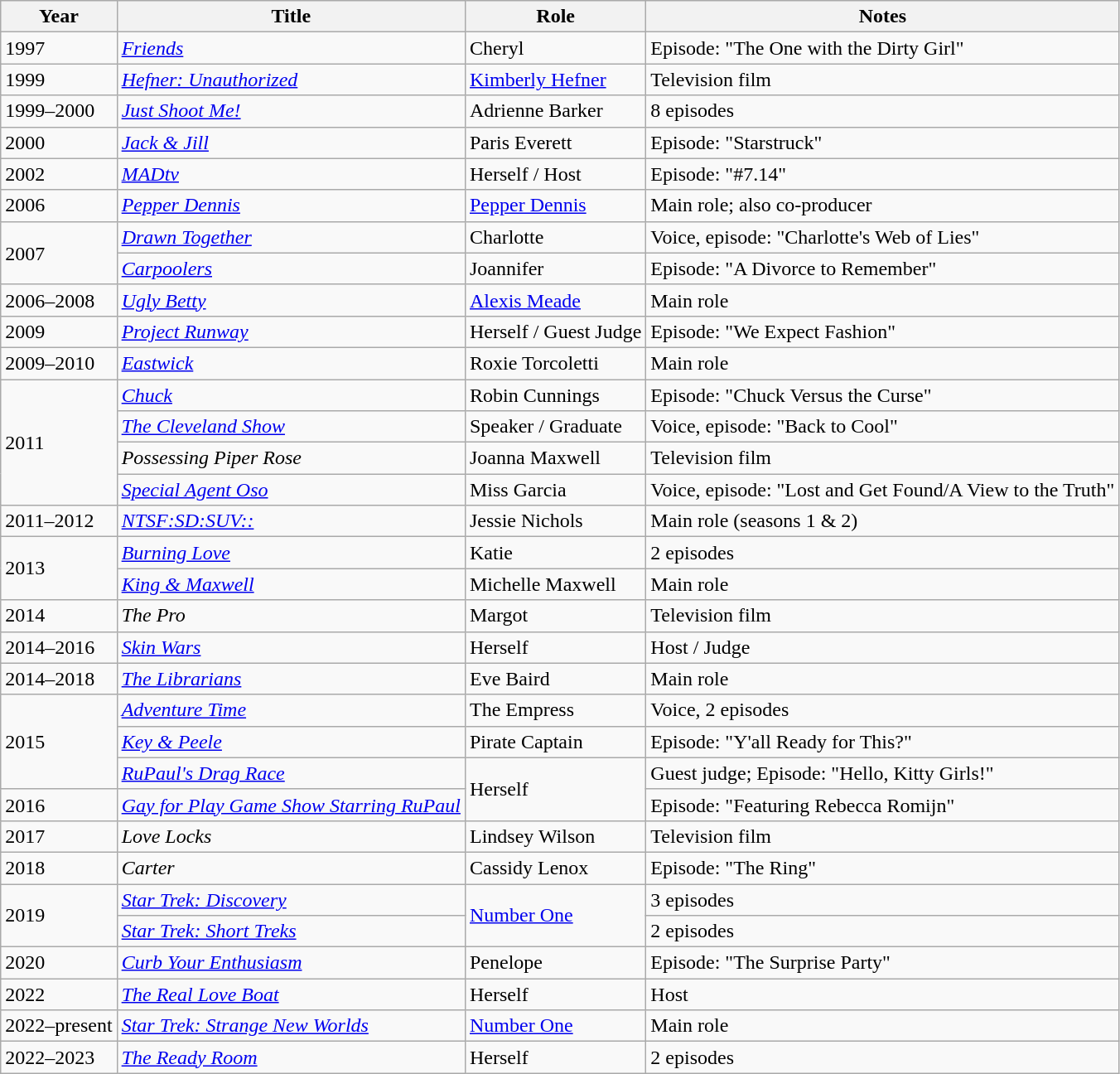<table class="wikitable sortable">
<tr>
<th scope="col">Year</th>
<th scope="col">Title</th>
<th scope="col">Role</th>
<th scope="col" class="unsortable">Notes</th>
</tr>
<tr>
<td>1997</td>
<td><em><a href='#'>Friends</a></em></td>
<td>Cheryl</td>
<td>Episode: "The One with the Dirty Girl"</td>
</tr>
<tr>
<td>1999</td>
<td><em><a href='#'>Hefner: Unauthorized</a></em></td>
<td><a href='#'>Kimberly Hefner</a></td>
<td>Television film</td>
</tr>
<tr>
<td>1999–2000</td>
<td><em><a href='#'>Just Shoot Me!</a></em></td>
<td>Adrienne Barker</td>
<td>8 episodes</td>
</tr>
<tr>
<td>2000</td>
<td><em><a href='#'>Jack & Jill</a></em></td>
<td>Paris Everett</td>
<td>Episode: "Starstruck"</td>
</tr>
<tr>
<td>2002</td>
<td><em><a href='#'>MADtv</a></em></td>
<td>Herself / Host</td>
<td>Episode: "#7.14"</td>
</tr>
<tr>
<td>2006</td>
<td><em><a href='#'>Pepper Dennis</a></em></td>
<td><a href='#'>Pepper Dennis</a></td>
<td>Main role; also co-producer</td>
</tr>
<tr>
<td rowspan=2>2007</td>
<td><em><a href='#'>Drawn Together</a></em></td>
<td>Charlotte</td>
<td>Voice, episode: "Charlotte's Web of Lies"</td>
</tr>
<tr>
<td><em><a href='#'>Carpoolers</a></em></td>
<td>Joannifer</td>
<td>Episode: "A Divorce to Remember"</td>
</tr>
<tr>
<td>2006–2008</td>
<td><em><a href='#'>Ugly Betty</a></em></td>
<td><a href='#'>Alexis Meade</a></td>
<td>Main role</td>
</tr>
<tr>
<td>2009</td>
<td><em><a href='#'>Project Runway</a></em></td>
<td>Herself / Guest Judge</td>
<td>Episode: "We Expect Fashion"</td>
</tr>
<tr>
<td>2009–2010</td>
<td><em><a href='#'>Eastwick</a></em></td>
<td>Roxie Torcoletti</td>
<td>Main role</td>
</tr>
<tr>
<td rowspan=4>2011</td>
<td><em><a href='#'>Chuck</a></em></td>
<td>Robin Cunnings</td>
<td>Episode: "Chuck Versus the Curse"</td>
</tr>
<tr>
<td data-sort-value="Cleveland Show, The"><em><a href='#'>The Cleveland Show</a></em></td>
<td>Speaker / Graduate</td>
<td>Voice, episode: "Back to Cool"</td>
</tr>
<tr>
<td><em>Possessing Piper Rose</em></td>
<td>Joanna Maxwell</td>
<td>Television film</td>
</tr>
<tr>
<td><em><a href='#'>Special Agent Oso</a></em></td>
<td>Miss Garcia</td>
<td>Voice, episode: "Lost and Get Found/A View to the Truth"</td>
</tr>
<tr>
<td>2011–2012</td>
<td><em><a href='#'>NTSF:SD:SUV::</a></em></td>
<td>Jessie Nichols</td>
<td>Main role (seasons 1 & 2)</td>
</tr>
<tr>
<td rowspan=2>2013</td>
<td><em><a href='#'>Burning Love</a></em></td>
<td>Katie</td>
<td>2 episodes</td>
</tr>
<tr>
<td><em><a href='#'>King & Maxwell</a></em></td>
<td>Michelle Maxwell</td>
<td>Main role</td>
</tr>
<tr>
<td>2014</td>
<td data-sort-value="Pro, The"><em>The Pro</em></td>
<td>Margot</td>
<td>Television film</td>
</tr>
<tr>
<td>2014–2016</td>
<td><em><a href='#'>Skin Wars</a></em></td>
<td>Herself</td>
<td>Host / Judge</td>
</tr>
<tr>
<td>2014–2018</td>
<td data-sort-value="Librarians, The"><em><a href='#'>The Librarians</a></em></td>
<td>Eve Baird</td>
<td>Main role</td>
</tr>
<tr>
<td rowspan=3>2015</td>
<td><em><a href='#'>Adventure Time</a></em></td>
<td>The Empress</td>
<td>Voice, 2 episodes</td>
</tr>
<tr>
<td data-sort-value="Key and Peele"><em><a href='#'>Key & Peele</a></em></td>
<td>Pirate Captain</td>
<td>Episode: "Y'all Ready for This?"</td>
</tr>
<tr>
<td><em><a href='#'>RuPaul's Drag Race</a></em></td>
<td rowspan=2>Herself</td>
<td>Guest judge; Episode: "Hello, Kitty Girls!"</td>
</tr>
<tr>
<td>2016</td>
<td><em><a href='#'>Gay for Play Game Show Starring RuPaul</a></em></td>
<td>Episode: "Featuring Rebecca Romijn"</td>
</tr>
<tr>
<td>2017</td>
<td><em>Love Locks</em></td>
<td>Lindsey Wilson</td>
<td>Television film</td>
</tr>
<tr>
<td>2018</td>
<td><em>Carter</em></td>
<td>Cassidy Lenox</td>
<td>Episode: "The Ring"</td>
</tr>
<tr>
<td rowspan=2>2019</td>
<td><em><a href='#'>Star Trek: Discovery</a></em></td>
<td rowspan=2><a href='#'>Number One</a></td>
<td>3 episodes</td>
</tr>
<tr>
<td><em><a href='#'>Star Trek: Short Treks</a></em></td>
<td>2 episodes</td>
</tr>
<tr>
<td>2020</td>
<td><em><a href='#'>Curb Your Enthusiasm</a></em></td>
<td>Penelope</td>
<td>Episode: "The Surprise Party"</td>
</tr>
<tr>
<td>2022</td>
<td><em><a href='#'>The Real Love Boat</a></em></td>
<td>Herself</td>
<td>Host</td>
</tr>
<tr>
<td>2022–present</td>
<td><em><a href='#'>Star Trek: Strange New Worlds</a></em></td>
<td><a href='#'>Number One</a></td>
<td>Main role</td>
</tr>
<tr>
<td>2022–2023</td>
<td><em><a href='#'>The Ready Room</a></em></td>
<td>Herself</td>
<td>2 episodes</td>
</tr>
</table>
